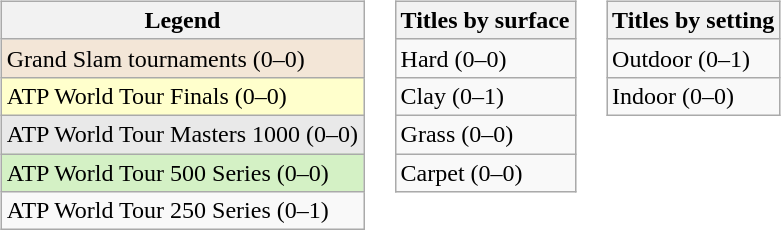<table>
<tr valign="top">
<td><br><table class="wikitable">
<tr>
<th>Legend</th>
</tr>
<tr style="background:#f3e6d7;">
<td>Grand Slam tournaments (0–0)</td>
</tr>
<tr style="background:#ffc;">
<td>ATP World Tour Finals (0–0)</td>
</tr>
<tr style="background:#e9e9e9;">
<td>ATP World Tour Masters 1000 (0–0)</td>
</tr>
<tr style="background:#d4f1c5;">
<td>ATP World Tour 500 Series (0–0)</td>
</tr>
<tr>
<td>ATP World Tour 250 Series (0–1)</td>
</tr>
</table>
</td>
<td><br><table class="wikitable">
<tr>
<th>Titles by surface</th>
</tr>
<tr>
<td>Hard (0–0)</td>
</tr>
<tr>
<td>Clay (0–1)</td>
</tr>
<tr>
<td>Grass (0–0)</td>
</tr>
<tr>
<td>Carpet (0–0)</td>
</tr>
</table>
</td>
<td><br><table class="wikitable">
<tr>
<th>Titles by setting</th>
</tr>
<tr>
<td>Outdoor (0–1)</td>
</tr>
<tr>
<td>Indoor (0–0)</td>
</tr>
</table>
</td>
</tr>
</table>
